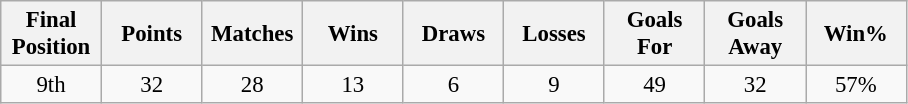<table class="wikitable" style="font-size: 95%; text-align: center;">
<tr>
<th width=60>Final Position</th>
<th width=60>Points</th>
<th width=60>Matches</th>
<th width=60>Wins</th>
<th width=60>Draws</th>
<th width=60>Losses</th>
<th width=60>Goals For</th>
<th width=60>Goals Away</th>
<th width=60>Win%</th>
</tr>
<tr>
<td>9th</td>
<td>32</td>
<td>28</td>
<td>13</td>
<td>6</td>
<td>9</td>
<td>49</td>
<td>32</td>
<td>57%</td>
</tr>
</table>
